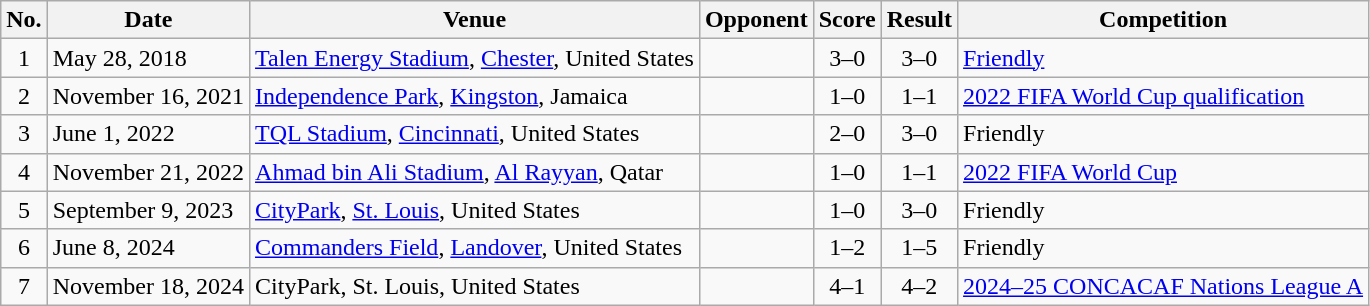<table class="wikitable sortable">
<tr>
<th scope="col">No.</th>
<th scope="col">Date</th>
<th scope="col">Venue</th>
<th scope="col">Opponent</th>
<th scope="col">Score</th>
<th scope="col">Result</th>
<th scope="col">Competition</th>
</tr>
<tr>
<td style="text-align:center">1</td>
<td>May 28, 2018</td>
<td><a href='#'>Talen Energy Stadium</a>, <a href='#'>Chester</a>, United States</td>
<td></td>
<td style="text-align:center">3–0</td>
<td style="text-align:center">3–0</td>
<td><a href='#'>Friendly</a></td>
</tr>
<tr>
<td style="text-align:center">2</td>
<td>November 16, 2021</td>
<td><a href='#'>Independence Park</a>, <a href='#'>Kingston</a>, Jamaica</td>
<td></td>
<td style="text-align:center">1–0</td>
<td align=center>1–1</td>
<td><a href='#'>2022 FIFA World Cup qualification</a></td>
</tr>
<tr>
<td style="text-align:center">3</td>
<td>June 1, 2022</td>
<td><a href='#'>TQL Stadium</a>, <a href='#'>Cincinnati</a>, United States</td>
<td></td>
<td style="text-align:center">2–0</td>
<td style="text-align:center">3–0</td>
<td>Friendly</td>
</tr>
<tr>
<td style="text-align:center">4</td>
<td>November 21, 2022</td>
<td><a href='#'>Ahmad bin Ali Stadium</a>, <a href='#'>Al Rayyan</a>, Qatar</td>
<td></td>
<td style="text-align:center">1–0</td>
<td style="text-align:center">1–1</td>
<td><a href='#'>2022 FIFA World Cup</a></td>
</tr>
<tr>
<td style="text-align:center">5</td>
<td>September 9, 2023</td>
<td><a href='#'>CityPark</a>, <a href='#'>St. Louis</a>, United States</td>
<td></td>
<td style="text-align:center">1–0</td>
<td style="text-align:center">3–0</td>
<td>Friendly</td>
</tr>
<tr>
<td style="text-align:center">6</td>
<td>June 8, 2024</td>
<td><a href='#'>Commanders Field</a>, <a href='#'>Landover</a>, United States</td>
<td></td>
<td style="text-align:center">1–2</td>
<td style="text-align:center">1–5</td>
<td>Friendly</td>
</tr>
<tr>
<td style="text-align:center">7</td>
<td>November 18, 2024</td>
<td>CityPark, St. Louis, United States</td>
<td></td>
<td style="text-align:center">4–1</td>
<td style="text-align:center">4–2</td>
<td><a href='#'>2024–25 CONCACAF Nations League A</a></td>
</tr>
</table>
